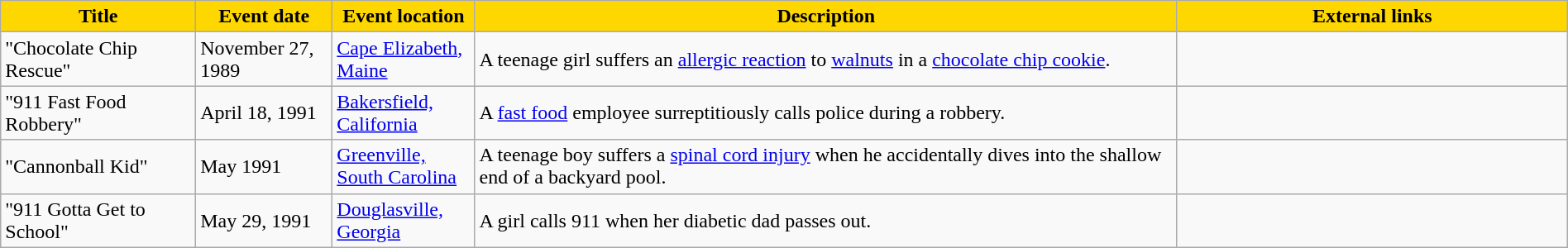<table class="wikitable" style="width: 100%;">
<tr>
<th style="background: #FFD700; color: #000000; width: 10%;">Title</th>
<th style="background: #FFD700; color: #000000; width: 7%;">Event date</th>
<th style="background: #FFD700; color: #000000; width: 7%;">Event location</th>
<th style="background: #FFD700; color: #000000; width: 36%;">Description</th>
<th style="background: #FFD700; color: #000000; width: 20%;">External links</th>
</tr>
<tr>
<td>"Chocolate Chip Rescue"</td>
<td>November 27, 1989</td>
<td><a href='#'>Cape Elizabeth, Maine</a></td>
<td>A teenage girl suffers an <a href='#'>allergic reaction</a> to <a href='#'>walnuts</a> in a <a href='#'>chocolate chip cookie</a>.</td>
<td></td>
</tr>
<tr>
<td>"911 Fast Food Robbery"</td>
<td>April 18, 1991</td>
<td><a href='#'>Bakersfield, California</a></td>
<td>A <a href='#'>fast food</a> employee surreptitiously calls police during a robbery.</td>
<td></td>
</tr>
<tr>
<td>"Cannonball Kid"</td>
<td>May 1991</td>
<td><a href='#'>Greenville, South Carolina</a></td>
<td>A teenage boy suffers a <a href='#'>spinal cord injury</a> when he accidentally dives into the shallow end of a backyard pool.</td>
<td></td>
</tr>
<tr>
<td>"911 Gotta Get to School"</td>
<td>May 29, 1991</td>
<td><a href='#'>Douglasville, Georgia</a></td>
<td>A girl calls 911 when her diabetic dad passes out.</td>
<td></td>
</tr>
</table>
